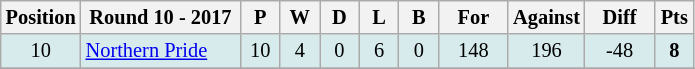<table class="wikitable" style="text-align:center; font-size:85%;">
<tr>
<th width=40 abbr="Position">Position</th>
<th width=100>Round 10 - 2017</th>
<th width=20 abbr="Played">P</th>
<th width=20 abbr="Won">W</th>
<th width=20 abbr="Drawn">D</th>
<th width=20 abbr="Lost">L</th>
<th width=20 abbr="Bye">B</th>
<th width=40 abbr="Points for">For</th>
<th width=40 abbr="Points against">Against</th>
<th width=40 abbr="Points difference">Diff</th>
<th width=20 abbr="Points">Pts</th>
</tr>
<tr style="background: #d7ebed;">
<td>10</td>
<td style="text-align:left;"> <a href='#'>Northern Pride</a></td>
<td>10</td>
<td>4</td>
<td>0</td>
<td>6</td>
<td>0</td>
<td>148</td>
<td>196</td>
<td>-48</td>
<td><strong>8</strong></td>
</tr>
<tr>
</tr>
</table>
